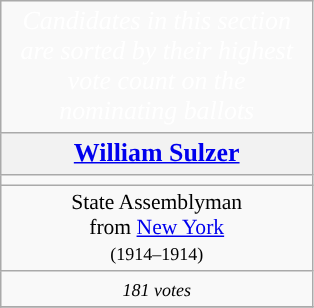<table class="wikitable" style="font-size:90%">
<tr>
<td colspan="1" style="text-align:center; width:200px; font-size:120%; color:white; background:"><em>Candidates in this section are sorted by their highest vote count on the nominating ballots</em></td>
</tr>
<tr>
<th scope="col" style="width:3em; font-size:120%;"><a href='#'>William Sulzer</a></th>
</tr>
<tr>
<td></td>
</tr>
<tr style="text-align:center">
<td>State Assemblyman<br>from <a href='#'>New York</a><br><small>(1914–1914)</small></td>
</tr>
<tr style="text-align:center">
<td><em><small>181 votes</small></em></td>
</tr>
<tr>
</tr>
</table>
